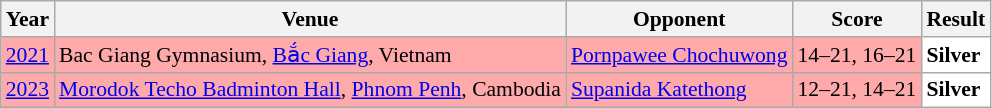<table class="sortable wikitable" style="font-size: 90%;">
<tr>
<th>Year</th>
<th>Venue</th>
<th>Opponent</th>
<th>Score</th>
<th>Result</th>
</tr>
<tr style="background:#FFAAAA">
<td align="center"><a href='#'>2021</a></td>
<td align="left">Bac Giang Gymnasium, <a href='#'>Bắc Giang</a>, Vietnam</td>
<td align="left"> <a href='#'>Pornpawee Chochuwong</a></td>
<td align="left">14–21, 16–21</td>
<td style="text-align:left; background:white"> <strong>Silver</strong></td>
</tr>
<tr style="background:#FFAAAA">
<td align="center"><a href='#'>2023</a></td>
<td align="left"><a href='#'>Morodok Techo Badminton Hall</a>, <a href='#'>Phnom Penh</a>, Cambodia</td>
<td align="left"> <a href='#'>Supanida Katethong</a></td>
<td align="left">12–21, 14–21</td>
<td style="text-align:left; background:white"> <strong>Silver</strong></td>
</tr>
</table>
